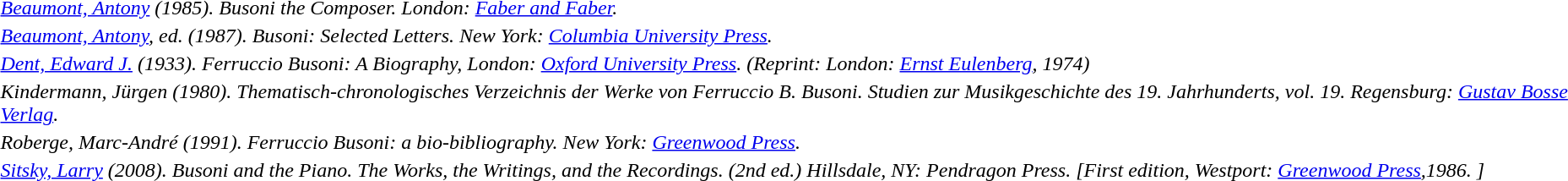<table>
<tr>
<td><cite><a href='#'>Beaumont, Antony</a> (1985). <em>Busoni the Composer</em>. London: <a href='#'>Faber and Faber</a>. </cite></td>
</tr>
<tr>
<td><cite><a href='#'>Beaumont, Antony</a>, ed. (1987). <em>Busoni: Selected Letters</em>. New York: <a href='#'>Columbia University Press</a>. </cite></td>
</tr>
<tr>
<td><cite><a href='#'>Dent, Edward J.</a> (1933). <em>Ferruccio Busoni: A Biography</em>, London: <a href='#'>Oxford University Press</a>. (Reprint: London: <a href='#'>Ernst Eulenberg</a>, 1974) </cite></td>
</tr>
<tr>
<td><cite>Kindermann, Jürgen (1980). <em>Thematisch-chronologisches Verzeichnis der Werke von Ferruccio B. Busoni</em>. Studien zur Musikgeschichte des 19. Jahrhunderts, vol. 19. Regensburg: <a href='#'>Gustav Bosse Verlag</a>. </cite></td>
</tr>
<tr>
<td><cite>Roberge, Marc-André (1991). <em>Ferruccio Busoni: a bio-bibliography</em>. New York: <a href='#'>Greenwood Press</a>. </cite></td>
</tr>
<tr>
<td><cite><a href='#'>Sitsky, Larry</a> (2008). <em>Busoni and the Piano. The Works, the Writings, and the Recordings</em>. (2nd ed.) Hillsdale, NY: Pendragon Press. </cite><cite> [First edition, Westport: <a href='#'>Greenwood Press</a>,1986. ]</cite></td>
</tr>
</table>
